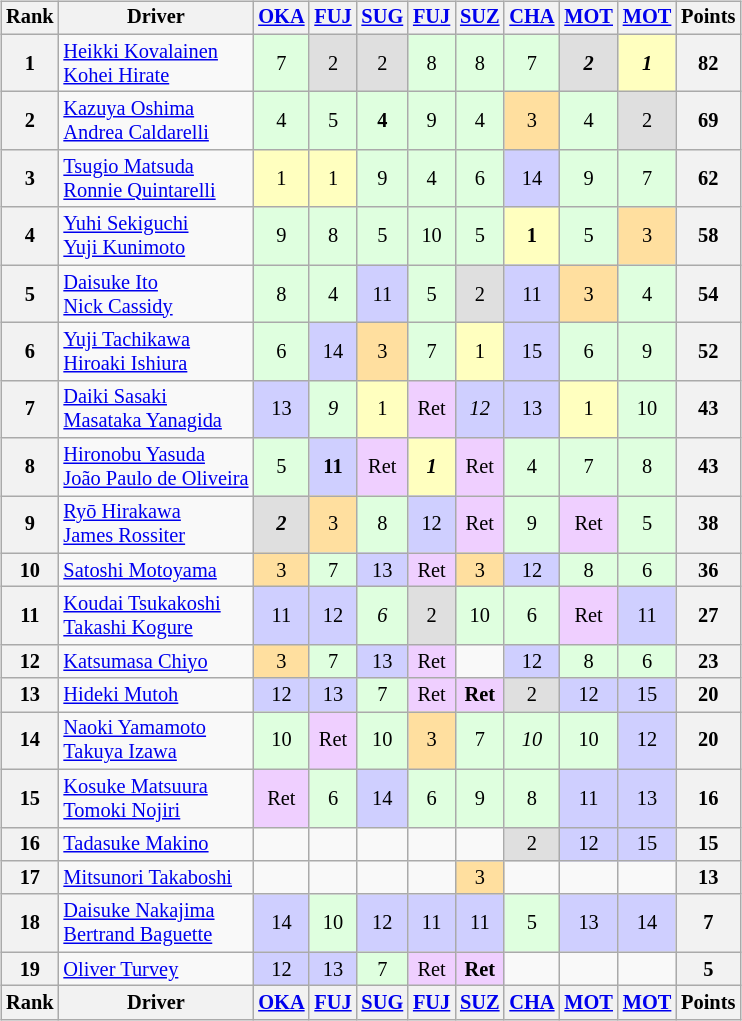<table>
<tr>
<td><br><table class="wikitable" style="font-size:85%; text-align:center">
<tr>
<th>Rank</th>
<th>Driver</th>
<th><a href='#'>OKA</a><br></th>
<th><a href='#'>FUJ</a><br></th>
<th><a href='#'>SUG</a><br></th>
<th><a href='#'>FUJ</a><br></th>
<th><a href='#'>SUZ</a><br></th>
<th><a href='#'>CHA</a><br></th>
<th><a href='#'>MOT</a><br></th>
<th><a href='#'>MOT</a><br></th>
<th>Points</th>
</tr>
<tr>
<th>1</th>
<td align="left"> <a href='#'>Heikki Kovalainen</a><br> <a href='#'>Kohei Hirate</a></td>
<td style="background:#dfffdf;">7</td>
<td style="background:#dfdfdf;">2</td>
<td style="background:#dfdfdf;">2</td>
<td style="background:#dfffdf;">8</td>
<td style="background:#dfffdf;">8</td>
<td style="background:#dfffdf;">7</td>
<td style="background:#dfdfdf;"><strong><em>2</em></strong></td>
<td style="background:#ffffbf;"><strong><em>1</em></strong></td>
<th>82</th>
</tr>
<tr>
<th>2</th>
<td align="left"> <a href='#'>Kazuya Oshima</a><br> <a href='#'>Andrea Caldarelli</a></td>
<td style="background:#dfffdf;">4</td>
<td style="background:#dfffdf;">5</td>
<td style="background:#dfffdf;"><strong>4</strong></td>
<td style="background:#dfffdf;">9</td>
<td style="background:#dfffdf;">4</td>
<td style="background:#ffdf9f;">3</td>
<td style="background:#dfffdf;">4</td>
<td style="background:#dfdfdf;">2</td>
<th>69</th>
</tr>
<tr>
<th>3</th>
<td align="left"> <a href='#'>Tsugio Matsuda</a><br> <a href='#'>Ronnie Quintarelli</a></td>
<td style="background:#ffffbf;">1</td>
<td style="background:#ffffbf;">1</td>
<td style="background:#dfffdf;">9</td>
<td style="background:#dfffdf;">4</td>
<td style="background:#dfffdf;">6</td>
<td style="background:#cfcfff;">14</td>
<td style="background:#dfffdf;">9</td>
<td style="background:#dfffdf;">7</td>
<th>62</th>
</tr>
<tr>
<th>4</th>
<td align="left"> <a href='#'>Yuhi Sekiguchi</a><br> <a href='#'>Yuji Kunimoto</a></td>
<td style="background:#dfffdf;">9</td>
<td style="background:#dfffdf;">8</td>
<td style="background:#dfffdf;">5</td>
<td style="background:#dfffdf;">10</td>
<td style="background:#dfffdf;">5</td>
<td style="background:#ffffbf;"><strong>1</strong></td>
<td style="background:#dfffdf;">5</td>
<td style="background:#ffdf9f;">3</td>
<th>58</th>
</tr>
<tr>
<th>5</th>
<td align="left"> <a href='#'>Daisuke Ito</a><br> <a href='#'>Nick Cassidy</a></td>
<td style="background:#dfffdf;">8</td>
<td style="background:#dfffdf;">4</td>
<td style="background:#cfcfff;">11</td>
<td style="background:#dfffdf;">5</td>
<td style="background:#dfdfdf;">2</td>
<td style="background:#cfcfff;">11</td>
<td style="background:#ffdf9f;">3</td>
<td style="background:#dfffdf;">4</td>
<th>54</th>
</tr>
<tr>
<th>6</th>
<td align="left"> <a href='#'>Yuji Tachikawa</a><br> <a href='#'>Hiroaki Ishiura</a></td>
<td style="background:#dfffdf;">6</td>
<td style="background:#cfcfff;">14</td>
<td style="background:#ffdf9f;">3</td>
<td style="background:#dfffdf;">7</td>
<td style="background:#ffffbf;">1</td>
<td style="background:#cfcfff;">15</td>
<td style="background:#dfffdf;">6</td>
<td style="background:#dfffdf;">9</td>
<th>52</th>
</tr>
<tr>
<th>7</th>
<td align="left"> <a href='#'>Daiki Sasaki</a><br> <a href='#'>Masataka Yanagida</a></td>
<td style="background:#cfcfff;">13</td>
<td style="background:#dfffdf;"><em>9</em></td>
<td style="background:#ffffbf;">1</td>
<td style="background:#efcfff;">Ret</td>
<td style="background:#cfcfff;"><em>12</em></td>
<td style="background:#cfcfff;">13</td>
<td style="background:#ffffbf;">1</td>
<td style="background:#dfffdf;">10</td>
<th>43</th>
</tr>
<tr>
<th>8</th>
<td align="left"> <a href='#'>Hironobu Yasuda</a><br> <a href='#'>João Paulo de Oliveira</a></td>
<td style="background:#dfffdf;">5</td>
<td style="background:#cfcfff;"><strong>11</strong></td>
<td style="background:#efcfff;">Ret</td>
<td style="background:#ffffbf;"><strong><em>1</em></strong></td>
<td style="background:#efcfff;">Ret</td>
<td style="background:#dfffdf;">4</td>
<td style="background:#dfffdf;">7</td>
<td style="background:#dfffdf;">8</td>
<th>43</th>
</tr>
<tr>
<th>9</th>
<td align="left"> <a href='#'>Ryō Hirakawa</a><br> <a href='#'>James Rossiter</a></td>
<td style="background:#dfdfdf;"><strong><em>2</em></strong></td>
<td style="background:#ffdf9f;">3</td>
<td style="background:#dfffdf;">8</td>
<td style="background:#cfcfff;">12</td>
<td style="background:#efcfff;">Ret</td>
<td style="background:#dfffdf;">9</td>
<td style="background:#efcfff;">Ret</td>
<td style="background:#dfffdf;">5</td>
<th>38</th>
</tr>
<tr>
<th>10</th>
<td align="left"> <a href='#'>Satoshi Motoyama</a></td>
<td style="background:#ffdf9f;">3</td>
<td style="background:#dfffdf;">7</td>
<td style="background:#cfcfff;">13</td>
<td style="background:#efcfff;">Ret</td>
<td style="background:#ffdf9f;">3</td>
<td style="background:#cfcfff;">12</td>
<td style="background:#dfffdf;">8</td>
<td style="background:#dfffdf;">6</td>
<th>36</th>
</tr>
<tr>
<th>11</th>
<td align="left"> <a href='#'>Koudai Tsukakoshi</a><br> <a href='#'>Takashi Kogure</a></td>
<td style="background:#cfcfff;">11</td>
<td style="background:#cfcfff;">12</td>
<td style="background:#dfffdf;"><em>6</em></td>
<td style="background:#dfdfdf;">2</td>
<td style="background:#dfffdf;">10</td>
<td style="background:#dfffdf;">6</td>
<td style="background:#efcfff;">Ret</td>
<td style="background:#cfcfff;">11</td>
<th>27</th>
</tr>
<tr>
<th>12</th>
<td align="left"> <a href='#'>Katsumasa Chiyo</a></td>
<td style="background:#ffdf9f;">3</td>
<td style="background:#dfffdf;">7</td>
<td style="background:#cfcfff;">13</td>
<td style="background:#efcfff;">Ret</td>
<td></td>
<td style="background:#cfcfff;">12</td>
<td style="background:#dfffdf;">8</td>
<td style="background:#dfffdf;">6</td>
<th>23</th>
</tr>
<tr>
<th>13</th>
<td align="left"> <a href='#'>Hideki Mutoh</a></td>
<td style="background:#cfcfff;">12</td>
<td style="background:#cfcfff;">13</td>
<td style="background:#dfffdf;">7</td>
<td style="background:#efcfff;">Ret</td>
<td style="background:#efcfff;"><strong>Ret</strong></td>
<td style="background:#dfdfdf;">2</td>
<td style="background:#cfcfff;">12</td>
<td style="background:#cfcfff;">15</td>
<th>20</th>
</tr>
<tr>
<th>14</th>
<td align="left"> <a href='#'>Naoki Yamamoto</a><br> <a href='#'>Takuya Izawa</a></td>
<td style="background:#dfffdf;">10</td>
<td style="background:#efcfff;">Ret</td>
<td style="background:#dfffdf;">10</td>
<td style="background:#ffdf9f;">3</td>
<td style="background:#dfffdf;">7</td>
<td style="background:#dfffdf;"><em>10</em></td>
<td style="background:#dfffdf;">10</td>
<td style="background:#cfcfff;">12</td>
<th>20</th>
</tr>
<tr>
<th>15</th>
<td align="left"> <a href='#'>Kosuke Matsuura</a><br> <a href='#'>Tomoki Nojiri</a></td>
<td style="background:#efcfff;">Ret</td>
<td style="background:#dfffdf;">6</td>
<td style="background:#cfcfff;">14</td>
<td style="background:#dfffdf;">6</td>
<td style="background:#dfffdf;">9</td>
<td style="background:#dfffdf;">8</td>
<td style="background:#cfcfff;">11</td>
<td style="background:#cfcfff;">13</td>
<th>16</th>
</tr>
<tr>
<th>16</th>
<td align="left"> <a href='#'>Tadasuke Makino</a></td>
<td></td>
<td></td>
<td></td>
<td></td>
<td></td>
<td style="background:#dfdfdf;">2</td>
<td style="background:#cfcfff;">12</td>
<td style="background:#cfcfff;">15</td>
<th>15</th>
</tr>
<tr>
<th>17</th>
<td align="left"> <a href='#'>Mitsunori Takaboshi</a></td>
<td></td>
<td></td>
<td></td>
<td></td>
<td style="background:#ffdf9f;">3</td>
<td></td>
<td></td>
<td></td>
<th>13</th>
</tr>
<tr>
<th>18</th>
<td align="left"> <a href='#'>Daisuke Nakajima</a><br> <a href='#'>Bertrand Baguette</a></td>
<td style="background:#cfcfff;">14</td>
<td style="background:#dfffdf;">10</td>
<td style="background:#cfcfff;">12</td>
<td style="background:#cfcfff;">11</td>
<td style="background:#cfcfff;">11</td>
<td style="background:#dfffdf;">5</td>
<td style="background:#cfcfff;">13</td>
<td style="background:#cfcfff;">14</td>
<th>7</th>
</tr>
<tr>
<th>19</th>
<td align="left"> <a href='#'>Oliver Turvey</a></td>
<td style="background:#cfcfff;">12</td>
<td style="background:#cfcfff;">13</td>
<td style="background:#dfffdf;">7</td>
<td style="background:#efcfff;">Ret</td>
<td style="background:#efcfff;"><strong>Ret</strong></td>
<td></td>
<td></td>
<td></td>
<th>5</th>
</tr>
<tr>
<th>Rank</th>
<th>Driver</th>
<th><a href='#'>OKA</a><br></th>
<th><a href='#'>FUJ</a><br></th>
<th><a href='#'>SUG</a><br></th>
<th><a href='#'>FUJ</a><br></th>
<th><a href='#'>SUZ</a><br></th>
<th><a href='#'>CHA</a><br></th>
<th><a href='#'>MOT</a><br></th>
<th><a href='#'>MOT</a><br></th>
<th>Points</th>
</tr>
</table>
</td>
<td valign="top"><br></td>
</tr>
</table>
